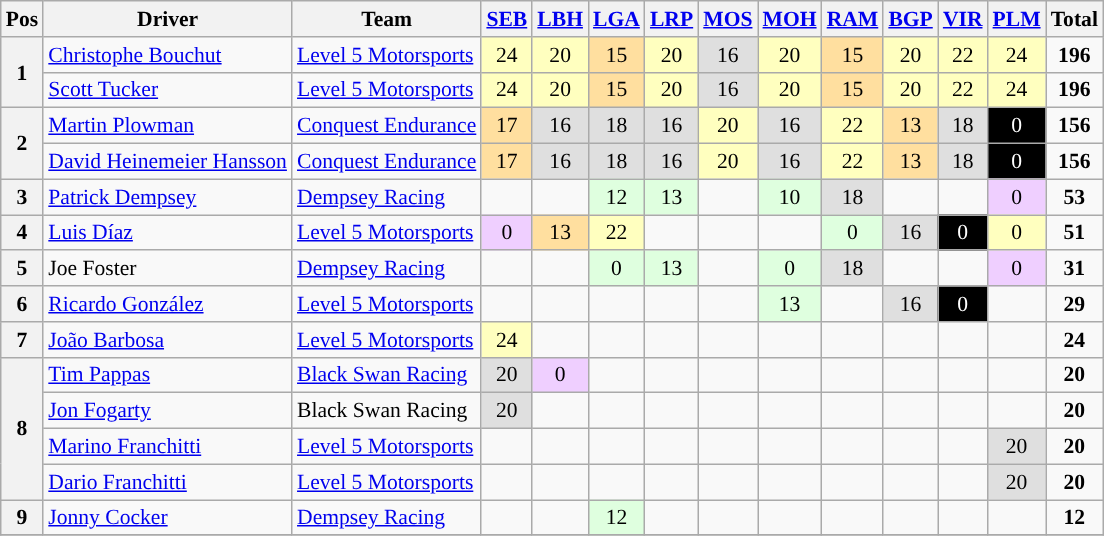<table class="wikitable" style="font-size: 90%; text-align:center;">
<tr>
<th>Pos</th>
<th>Driver</th>
<th>Team</th>
<th><a href='#'>SEB</a></th>
<th><a href='#'>LBH</a></th>
<th><a href='#'>LGA</a></th>
<th><a href='#'>LRP</a></th>
<th><a href='#'>MOS</a></th>
<th><a href='#'>MOH</a></th>
<th><a href='#'>RAM</a></th>
<th><a href='#'>BGP</a></th>
<th><a href='#'>VIR</a></th>
<th><a href='#'>PLM</a></th>
<th>Total</th>
</tr>
<tr>
<th rowspan=2>1</th>
<td align=left> <a href='#'>Christophe Bouchut</a></td>
<td align=left> <a href='#'>Level 5 Motorsports</a></td>
<td style="background:#FFFFBF;”">24</td>
<td style="background:#FFFFBF;”">20</td>
<td style="background:#FFDF9F;”">15</td>
<td style="background:#FFFFBF;”">20</td>
<td style="background:#DFDFDF;”">16</td>
<td style="background:#FFFFBF;”">20</td>
<td style="background:#FFDF9F;”">15</td>
<td style="background:#FFFFBF;”">20</td>
<td style="background:#FFFFBF;”">22</td>
<td style="background:#FFFFBF;”">24</td>
<td><strong>196</strong></td>
</tr>
<tr>
<td align=left> <a href='#'>Scott Tucker</a></td>
<td align=left> <a href='#'>Level 5 Motorsports</a></td>
<td style="background:#FFFFBF;”">24</td>
<td style="background:#FFFFBF;”">20</td>
<td style="background:#FFDF9F;”">15</td>
<td style="background:#FFFFBF;”">20</td>
<td style="background:#DFDFDF;”">16</td>
<td style="background:#FFFFBF;”">20</td>
<td style="background:#FFDF9F;”">15</td>
<td style="background:#FFFFBF;”">20</td>
<td style="background:#FFFFBF;”">22</td>
<td style="background:#FFFFBF;”">24</td>
<td><strong>196</strong></td>
</tr>
<tr>
<th rowspan=2>2</th>
<td align=left> <a href='#'>Martin Plowman</a></td>
<td align=left> <a href='#'>Conquest Endurance</a></td>
<td style="background:#FFDF9F;”">17</td>
<td style="background:#DFDFDF;”">16</td>
<td style="background:#DFDFDF;”">18</td>
<td style="background:#DFDFDF;”">16</td>
<td style="background:#FFFFBF;”">20</td>
<td style="background:#DFDFDF;”">16</td>
<td style="background:#FFFFBF;”">22</td>
<td style="background:#FFDF9F;”">13</td>
<td style="background:#DFDFDF;”">18</td>
<td style="background:#000000;color:white">0</td>
<td><strong>156</strong></td>
</tr>
<tr>
<td align=left> <a href='#'>David Heinemeier Hansson</a></td>
<td align=left> <a href='#'>Conquest Endurance</a></td>
<td style="background:#FFDF9F;”">17</td>
<td style="background:#DFDFDF;”">16</td>
<td style="background:#DFDFDF;”">18</td>
<td style="background:#DFDFDF;”">16</td>
<td style="background:#FFFFBF;”">20</td>
<td style="background:#DFDFDF;”">16</td>
<td style="background:#FFFFBF;”">22</td>
<td style="background:#FFDF9F;”">13</td>
<td style="background:#DFDFDF;”">18</td>
<td style="background:#000000;color:white">0</td>
<td><strong>156</strong></td>
</tr>
<tr>
<th>3</th>
<td align=left> <a href='#'>Patrick Dempsey</a></td>
<td align=left> <a href='#'>Dempsey Racing</a></td>
<td></td>
<td></td>
<td style="background:#DFFFDF;">12</td>
<td style="background:#DFFFDF;">13</td>
<td></td>
<td style="background:#DFFFDF;">10</td>
<td style="background:#DFDFDF;”">18</td>
<td></td>
<td></td>
<td style="background:#EFCFFF;">0</td>
<td><strong>53</strong></td>
</tr>
<tr>
<th>4</th>
<td align=left> <a href='#'>Luis Díaz</a></td>
<td align=left> <a href='#'>Level 5 Motorsports</a></td>
<td style="background:#EFCFFF;">0</td>
<td style="background:#FFDF9F;”">13</td>
<td style="background:#FFFFBF;”">22</td>
<td></td>
<td></td>
<td></td>
<td style="background:#DFFFDF;">0</td>
<td style="background:#DFDFDF;”">16</td>
<td style="background:#000000;color:white">0</td>
<td style="background:#FFFFBF;”">0</td>
<td><strong>51</strong></td>
</tr>
<tr>
<th>5</th>
<td align=left> Joe Foster</td>
<td align=left> <a href='#'>Dempsey Racing</a></td>
<td></td>
<td></td>
<td style="background:#DFFFDF;">0</td>
<td style="background:#DFFFDF;">13</td>
<td></td>
<td style="background:#DFFFDF;">0</td>
<td style="background:#DFDFDF;”">18</td>
<td></td>
<td></td>
<td style="background:#EFCFFF;">0</td>
<td><strong>31</strong></td>
</tr>
<tr>
<th>6</th>
<td align=left> <a href='#'>Ricardo González</a></td>
<td align=left> <a href='#'>Level 5 Motorsports</a></td>
<td></td>
<td></td>
<td></td>
<td></td>
<td></td>
<td style="background:#DFFFDF;">13</td>
<td></td>
<td style="background:#DFDFDF;”">16</td>
<td style="background:#000000;color:white">0</td>
<td></td>
<td><strong>29</strong></td>
</tr>
<tr>
<th>7</th>
<td align=left> <a href='#'>João Barbosa</a></td>
<td align=left> <a href='#'>Level 5 Motorsports</a></td>
<td style="background:#FFFFBF;”">24</td>
<td></td>
<td></td>
<td></td>
<td></td>
<td></td>
<td></td>
<td></td>
<td></td>
<td></td>
<td><strong>24</strong></td>
</tr>
<tr>
<th rowspan=4>8</th>
<td align=left> <a href='#'>Tim Pappas</a></td>
<td align=left> <a href='#'>Black Swan Racing</a></td>
<td style="background:#DFDFDF;”">20</td>
<td style="background:#EFCFFF;">0</td>
<td></td>
<td></td>
<td></td>
<td></td>
<td></td>
<td></td>
<td></td>
<td></td>
<td><strong>20</strong></td>
</tr>
<tr>
<td align=left> <a href='#'>Jon Fogarty</a></td>
<td align=left> Black Swan Racing</td>
<td style="background:#DFDFDF;”">20</td>
<td></td>
<td></td>
<td></td>
<td></td>
<td></td>
<td></td>
<td></td>
<td></td>
<td></td>
<td><strong>20</strong></td>
</tr>
<tr>
<td align=left> <a href='#'>Marino Franchitti</a></td>
<td align=left> <a href='#'>Level 5 Motorsports</a></td>
<td></td>
<td></td>
<td></td>
<td></td>
<td></td>
<td></td>
<td></td>
<td></td>
<td></td>
<td style="background:#DFDFDF;”">20</td>
<td><strong>20</strong></td>
</tr>
<tr>
<td align=left> <a href='#'>Dario Franchitti</a></td>
<td align=left> <a href='#'>Level 5 Motorsports</a></td>
<td></td>
<td></td>
<td></td>
<td></td>
<td></td>
<td></td>
<td></td>
<td></td>
<td></td>
<td style="background:#DFDFDF;”">20</td>
<td><strong>20</strong></td>
</tr>
<tr>
<th>9</th>
<td align=left> <a href='#'>Jonny Cocker</a></td>
<td align=left> <a href='#'>Dempsey Racing</a></td>
<td></td>
<td></td>
<td style="background:#DFFFDF;">12</td>
<td></td>
<td></td>
<td></td>
<td></td>
<td></td>
<td></td>
<td></td>
<td><strong>12</strong></td>
</tr>
<tr>
</tr>
</table>
